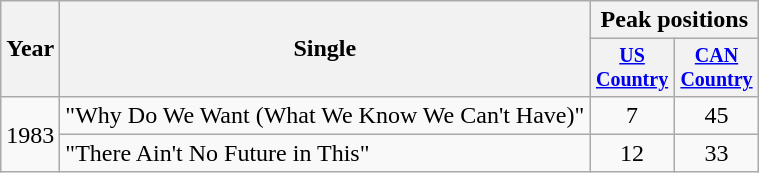<table class="wikitable" style="text-align:center;">
<tr>
<th rowspan="2">Year</th>
<th rowspan="2">Single</th>
<th colspan="2">Peak positions</th>
</tr>
<tr style="font-size:smaller;">
<th width="50"><a href='#'>US Country</a><br></th>
<th width="50"><a href='#'>CAN Country</a></th>
</tr>
<tr>
<td rowspan="2">1983</td>
<td align="left">"Why Do We Want (What We Know We Can't Have)"</td>
<td>7</td>
<td>45</td>
</tr>
<tr>
<td align="left">"There Ain't No Future in This"</td>
<td>12</td>
<td>33</td>
</tr>
</table>
